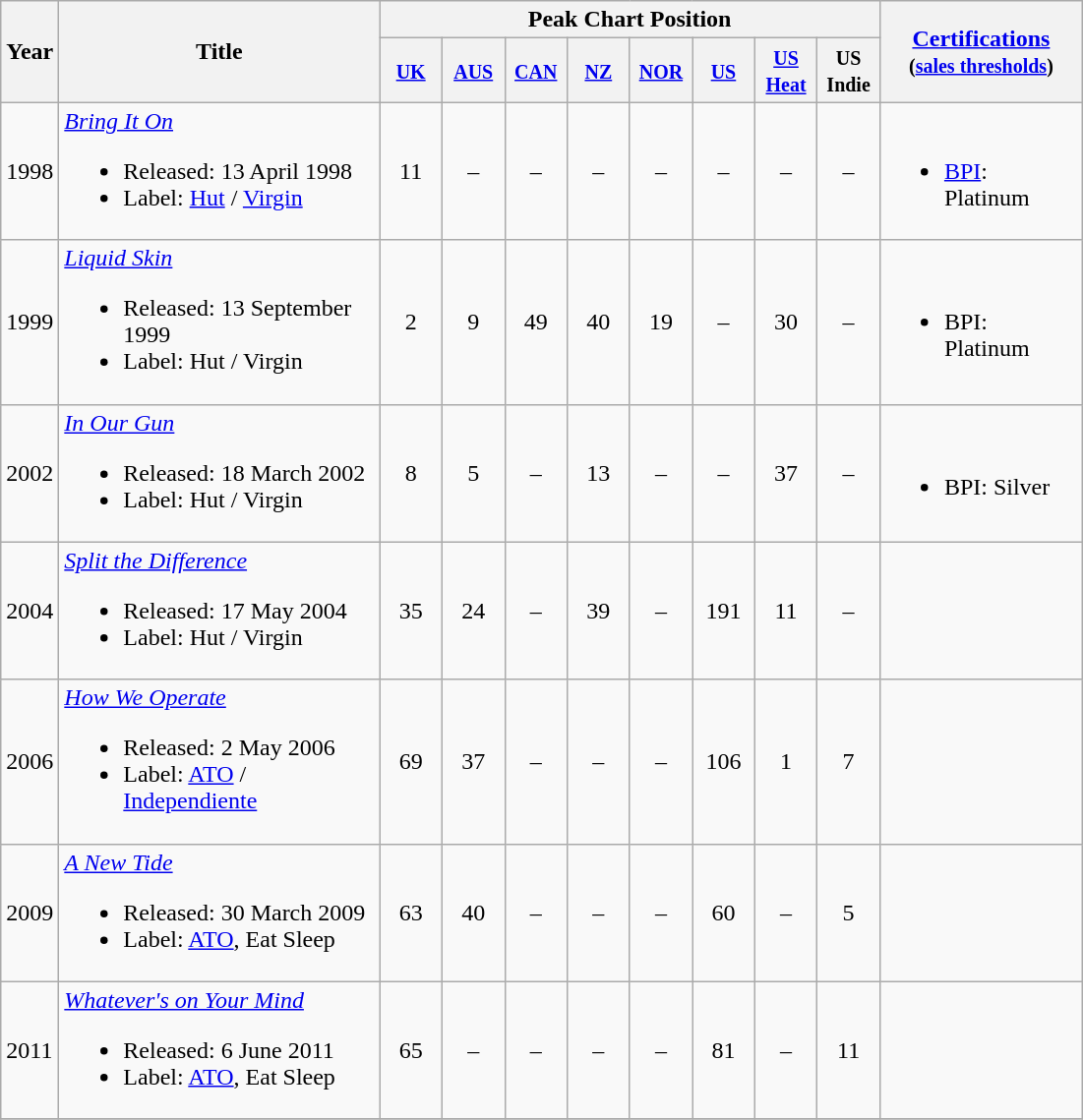<table class="wikitable">
<tr>
<th rowspan="2">Year</th>
<th rowspan="2" width="210">Title</th>
<th colspan="8">Peak Chart Position</th>
<th rowspan="2" width="130"><a href='#'>Certifications</a><br><small>(<a href='#'>sales thresholds</a>)</small></th>
</tr>
<tr>
<th width="35"><small><a href='#'>UK</a></small><br></th>
<th width="35"><small><a href='#'>AUS</a></small><br></th>
<th width="35"><small><a href='#'>CAN</a></small><br></th>
<th width="35"><small><a href='#'>NZ</a></small><br></th>
<th width="35"><small><a href='#'>NOR</a></small><br></th>
<th width="35"><small><a href='#'>US</a></small><br></th>
<th width="35"><small><a href='#'>US Heat</a></small></th>
<th width="35"><small>US Indie</small></th>
</tr>
<tr>
<td>1998</td>
<td><em><a href='#'>Bring It On</a></em><br><ul><li>Released: 13 April 1998</li><li>Label: <a href='#'>Hut</a> / <a href='#'>Virgin</a></li></ul></td>
<td align="center">11</td>
<td align="center">–</td>
<td align="center">–</td>
<td align="center">–</td>
<td align="center">–</td>
<td align="center">–</td>
<td align="center">–</td>
<td align="center">–</td>
<td><br><ul><li><a href='#'>BPI</a>: Platinum</li></ul></td>
</tr>
<tr>
<td>1999</td>
<td><em><a href='#'>Liquid Skin</a></em><br><ul><li>Released: 13 September 1999</li><li>Label: Hut / Virgin</li></ul></td>
<td align="center">2</td>
<td align="center">9</td>
<td align="center">49</td>
<td align="center">40</td>
<td align="center">19</td>
<td align="center">–</td>
<td align="center">30</td>
<td align="center">–</td>
<td><br><ul><li>BPI: Platinum</li></ul></td>
</tr>
<tr>
<td>2002</td>
<td><em><a href='#'>In Our Gun</a></em><br><ul><li>Released: 18 March 2002</li><li>Label: Hut / Virgin</li></ul></td>
<td align="center">8</td>
<td align="center">5</td>
<td align="center">–</td>
<td align="center">13</td>
<td align="center">–</td>
<td align="center">–</td>
<td align="center">37</td>
<td align="center">–</td>
<td><br><ul><li>BPI: Silver</li></ul></td>
</tr>
<tr>
<td>2004</td>
<td><em><a href='#'>Split the Difference</a></em><br><ul><li>Released: 17 May 2004</li><li>Label: Hut / Virgin</li></ul></td>
<td align="center">35</td>
<td align="center">24</td>
<td align="center">–</td>
<td align="center">39</td>
<td align="center">–</td>
<td align="center">191</td>
<td align="center">11</td>
<td align="center">–</td>
<td></td>
</tr>
<tr>
<td>2006</td>
<td><em><a href='#'>How We Operate</a></em><br><ul><li>Released: 2 May 2006</li><li>Label: <a href='#'>ATO</a> / <a href='#'>Independiente</a></li></ul></td>
<td align="center">69</td>
<td align="center">37</td>
<td align="center">–</td>
<td align="center">–</td>
<td align="center">–</td>
<td align="center">106</td>
<td align="center">1</td>
<td align="center">7</td>
<td></td>
</tr>
<tr>
<td>2009</td>
<td><em><a href='#'>A New Tide</a></em><br><ul><li>Released: 30 March 2009</li><li>Label: <a href='#'>ATO</a>, Eat Sleep</li></ul></td>
<td align="center">63</td>
<td align="center">40</td>
<td align="center">–</td>
<td align="center">–</td>
<td align="center">–</td>
<td align="center">60</td>
<td align="center">–</td>
<td align="center">5</td>
<td></td>
</tr>
<tr>
<td>2011</td>
<td><em><a href='#'>Whatever's on Your Mind</a></em><br><ul><li>Released: 6 June 2011</li><li>Label: <a href='#'>ATO</a>, Eat Sleep</li></ul></td>
<td align="center">65</td>
<td align="center">–</td>
<td align="center">–</td>
<td align="center">–</td>
<td align="center">–</td>
<td align="center">81</td>
<td align="center">–</td>
<td align="center">11</td>
<td></td>
</tr>
<tr>
</tr>
</table>
